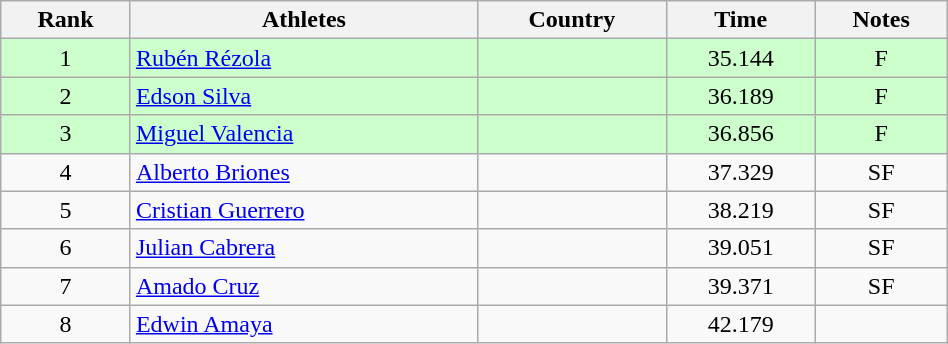<table class="wikitable" width=50% style="text-align:center">
<tr>
<th>Rank</th>
<th>Athletes</th>
<th>Country</th>
<th>Time</th>
<th>Notes</th>
</tr>
<tr bgcolor=#ccffcc>
<td>1</td>
<td align=left><a href='#'>Rubén Rézola</a></td>
<td align=left></td>
<td>35.144</td>
<td>F</td>
</tr>
<tr bgcolor=#ccffcc>
<td>2</td>
<td align=left><a href='#'>Edson Silva</a></td>
<td align=left></td>
<td>36.189</td>
<td>F</td>
</tr>
<tr bgcolor=#ccffcc>
<td>3</td>
<td align=left><a href='#'>Miguel Valencia</a></td>
<td align=left></td>
<td>36.856</td>
<td>F</td>
</tr>
<tr>
<td>4</td>
<td align=left><a href='#'>Alberto Briones</a></td>
<td align=left></td>
<td>37.329</td>
<td>SF</td>
</tr>
<tr>
<td>5</td>
<td align=left><a href='#'>Cristian Guerrero</a></td>
<td align=left></td>
<td>38.219</td>
<td>SF</td>
</tr>
<tr>
<td>6</td>
<td align=left><a href='#'>Julian Cabrera</a></td>
<td align=left></td>
<td>39.051</td>
<td>SF</td>
</tr>
<tr>
<td>7</td>
<td align=left><a href='#'>Amado Cruz</a></td>
<td align=left></td>
<td>39.371</td>
<td>SF</td>
</tr>
<tr>
<td>8</td>
<td align=left><a href='#'>Edwin Amaya</a></td>
<td align=left></td>
<td>42.179</td>
<td></td>
</tr>
</table>
